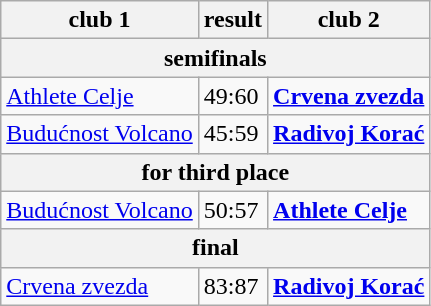<table class="wikitable">
<tr>
<th>club 1</th>
<th>result</th>
<th>club 2</th>
</tr>
<tr>
<th colspan="3">semifinals</th>
</tr>
<tr>
<td> <a href='#'>Athlete Celje</a></td>
<td>49:60</td>
<td> <strong><a href='#'>Crvena zvezda</a></strong></td>
</tr>
<tr>
<td> <a href='#'>Budućnost Volcano</a></td>
<td>45:59</td>
<td> <strong><a href='#'>Radivoj Korać</a></strong></td>
</tr>
<tr>
<th colspan="3">for third place</th>
</tr>
<tr>
<td> <a href='#'>Budućnost Volcano</a></td>
<td>50:57</td>
<td> <strong><a href='#'>Athlete Celje</a></strong></td>
</tr>
<tr>
<th colspan="3">final</th>
</tr>
<tr>
<td> <a href='#'>Crvena zvezda</a></td>
<td>83:87</td>
<td> <strong><a href='#'>Radivoj Korać</a></strong></td>
</tr>
</table>
